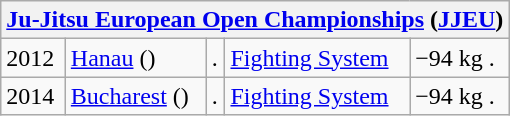<table class="wikitable">
<tr>
<th colspan="5"><a href='#'>Ju-Jitsu European Open Championships</a> (<a href='#'>JJEU</a>)</th>
</tr>
<tr>
<td>2012</td>
<td><a href='#'>Hanau</a>           ()</td>
<td>  .</td>
<td><a href='#'>Fighting System</a></td>
<td>−94 kg   .</td>
</tr>
<tr>
<td>2014</td>
<td><a href='#'>Bucharest</a>        ()</td>
<td>    .</td>
<td><a href='#'>Fighting System</a></td>
<td>−94 kg   .</td>
</tr>
</table>
